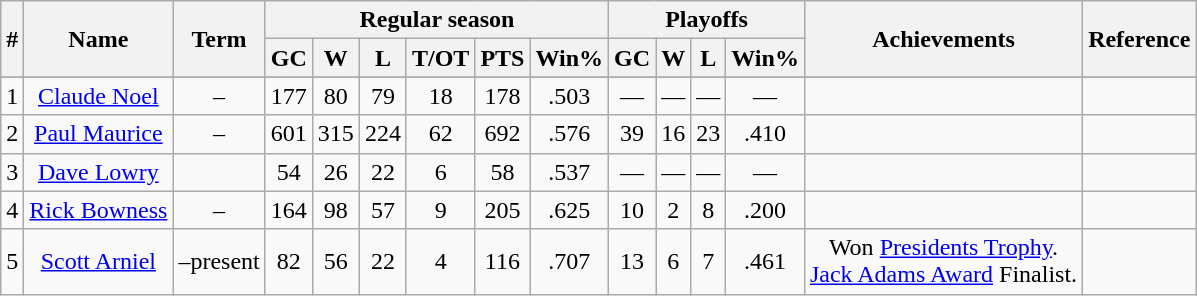<table class="wikitable" style="text-align:center">
<tr>
<th rowspan="2">#</th>
<th rowspan="2">Name</th>
<th rowspan="2">Term</th>
<th colspan="6">Regular season</th>
<th colspan="4">Playoffs</th>
<th rowspan="2">Achievements</th>
<th rowspan="2">Reference</th>
</tr>
<tr>
<th>GC</th>
<th>W</th>
<th>L</th>
<th>T/OT</th>
<th>PTS</th>
<th>Win%</th>
<th>GC</th>
<th>W</th>
<th>L</th>
<th>Win%</th>
</tr>
<tr>
</tr>
<tr>
<td align=center>1</td>
<td><a href='#'>Claude Noel</a></td>
<td>–</td>
<td>177</td>
<td>80</td>
<td>79</td>
<td>18</td>
<td>178</td>
<td>.503</td>
<td>—</td>
<td>—</td>
<td>—</td>
<td>—</td>
<td></td>
<td align=center></td>
</tr>
<tr>
<td align=center>2</td>
<td><a href='#'>Paul Maurice</a></td>
<td>–</td>
<td>601</td>
<td>315</td>
<td>224</td>
<td>62</td>
<td>692</td>
<td>.576</td>
<td>39</td>
<td>16</td>
<td>23</td>
<td>.410</td>
<td></td>
<td align=center></td>
</tr>
<tr>
<td align=center>3</td>
<td><a href='#'>Dave Lowry</a></td>
<td></td>
<td>54</td>
<td>26</td>
<td>22</td>
<td>6</td>
<td>58</td>
<td>.537</td>
<td>—</td>
<td>—</td>
<td>—</td>
<td>—</td>
<td></td>
<td align=center></td>
</tr>
<tr>
<td align=center>4</td>
<td><a href='#'>Rick Bowness</a></td>
<td>–</td>
<td>164</td>
<td>98</td>
<td>57</td>
<td>9</td>
<td>205</td>
<td>.625</td>
<td>10</td>
<td>2</td>
<td>8</td>
<td>.200</td>
<td></td>
<td align=center></td>
</tr>
<tr>
<td align=center>5</td>
<td><a href='#'>Scott Arniel</a></td>
<td>–present</td>
<td>82</td>
<td>56</td>
<td>22</td>
<td>4</td>
<td>116</td>
<td>.707</td>
<td>13</td>
<td>6</td>
<td>7</td>
<td>.461</td>
<td>Won <a href='#'>Presidents Trophy</a>.<br><a href='#'>Jack Adams Award</a> Finalist.</td>
<td align=center></td>
</tr>
</table>
